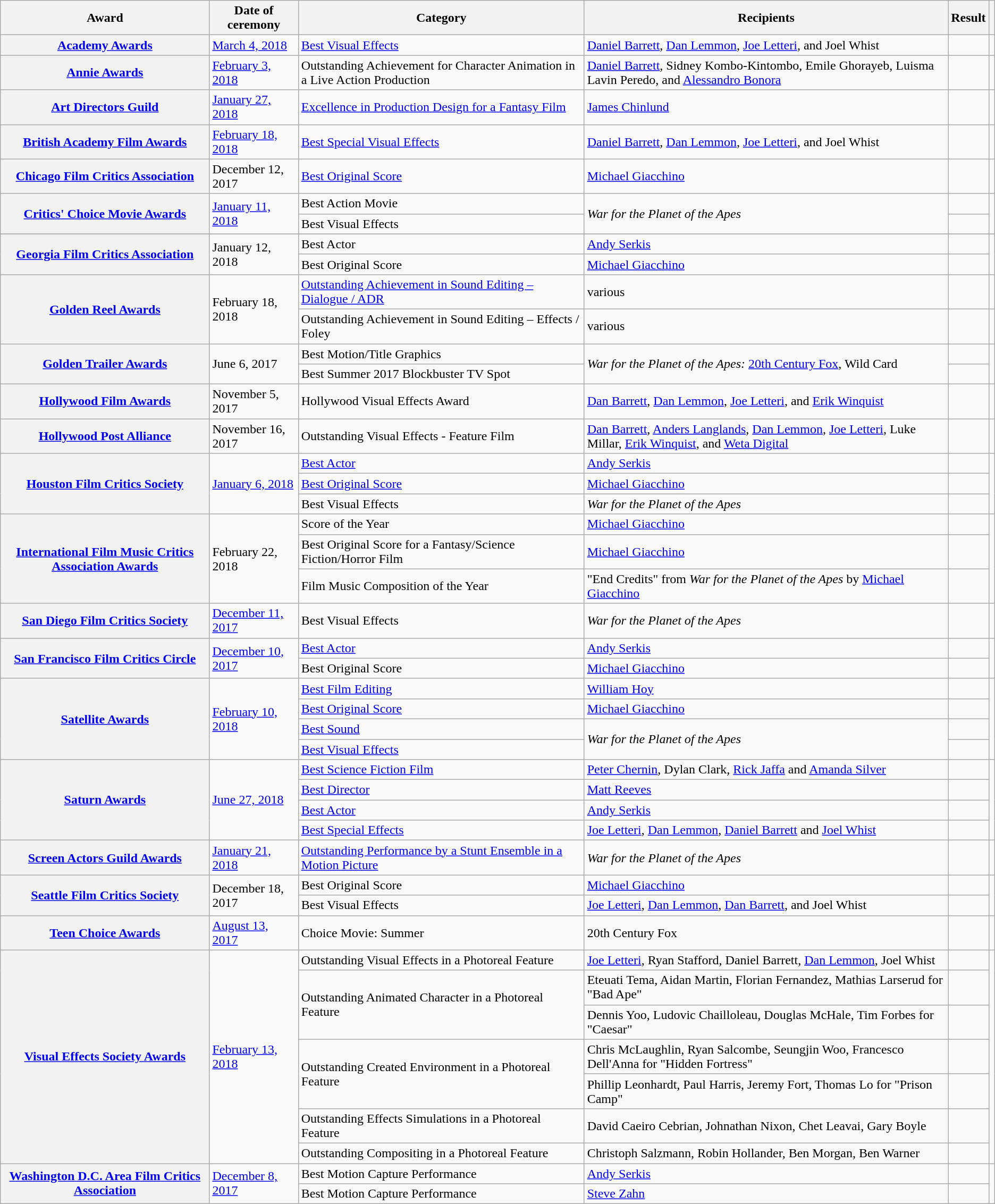<table class="wikitable plainrowheaders sortable col6center">
<tr>
<th scope="col">Award</th>
<th scope="col">Date of ceremony</th>
<th scope="col">Category</th>
<th scope="col">Recipients</th>
<th scope="col">Result</th>
<th scope="col" class="unsortable"></th>
</tr>
<tr>
<th scope="row"><a href='#'>Academy Awards</a></th>
<td><a href='#'>March 4, 2018</a></td>
<td><a href='#'>Best Visual Effects</a></td>
<td><a href='#'>Daniel Barrett</a>, <a href='#'>Dan Lemmon</a>, <a href='#'>Joe Letteri</a>, and Joel Whist</td>
<td></td>
<td></td>
</tr>
<tr>
<th scope="row"><a href='#'>Annie Awards</a></th>
<td><a href='#'>February 3, 2018</a></td>
<td>Outstanding Achievement for Character Animation in a Live Action Production</td>
<td><a href='#'>Daniel Barrett</a>, Sidney Kombo-Kintombo, Emile Ghorayeb, Luisma Lavin Peredo, and <a href='#'>Alessandro Bonora</a></td>
<td></td>
<td></td>
</tr>
<tr>
<th scope="row"><a href='#'>Art Directors Guild</a></th>
<td><a href='#'>January 27, 2018</a></td>
<td><a href='#'>Excellence in Production Design for a Fantasy Film</a></td>
<td><a href='#'>James Chinlund</a></td>
<td></td>
<td></td>
</tr>
<tr>
<th scope="row"><a href='#'>British Academy Film Awards</a></th>
<td><a href='#'>February 18, 2018</a></td>
<td><a href='#'>Best Special Visual Effects</a></td>
<td><a href='#'>Daniel Barrett</a>, <a href='#'>Dan Lemmon</a>, <a href='#'>Joe Letteri</a>, and Joel Whist</td>
<td></td>
<td></td>
</tr>
<tr>
<th scope="row"><a href='#'>Chicago Film Critics Association</a></th>
<td>December 12, 2017</td>
<td><a href='#'>Best Original Score</a></td>
<td><a href='#'>Michael Giacchino</a></td>
<td></td>
<td></td>
</tr>
<tr>
<th scope="row" rowspan="2"><a href='#'>Critics' Choice Movie Awards</a></th>
<td rowspan="2"><a href='#'>January 11, 2018</a></td>
<td>Best Action Movie</td>
<td rowspan="2"><em>War for the Planet of the Apes</em></td>
<td></td>
<td rowspan="2"></td>
</tr>
<tr>
<td>Best Visual Effects</td>
<td></td>
</tr>
<tr>
</tr>
<tr>
<th scope="row" rowspan="2"><a href='#'>Georgia Film Critics Association</a></th>
<td rowspan="2">January 12, 2018</td>
<td>Best Actor</td>
<td><a href='#'>Andy Serkis</a></td>
<td></td>
<td rowspan="2"></td>
</tr>
<tr>
<td>Best Original Score</td>
<td><a href='#'>Michael Giacchino</a></td>
<td></td>
</tr>
<tr>
<th scope="row" rowspan="2"><a href='#'>Golden Reel Awards</a></th>
<td rowspan="2">February 18, 2018</td>
<td><a href='#'>Outstanding Achievement in Sound Editing – Dialogue / ADR</a></td>
<td>various</td>
<td></td>
<td></td>
</tr>
<tr>
<td>Outstanding Achievement in Sound Editing – Effects / Foley</td>
<td>various</td>
<td></td>
<td style="text-align:center;"></td>
</tr>
<tr>
<th scope="row" rowspan="2"><a href='#'>Golden Trailer Awards</a></th>
<td rowspan="2">June 6, 2017</td>
<td>Best Motion/Title Graphics</td>
<td rowspan="2"><em>War for the Planet of the Apes:</em> <a href='#'>20th Century Fox</a>, Wild Card</td>
<td></td>
<td rowspan="2"><br></td>
</tr>
<tr>
<td>Best Summer 2017 Blockbuster TV Spot</td>
<td></td>
</tr>
<tr>
<th scope="row"><a href='#'>Hollywood Film Awards</a></th>
<td>November 5, 2017</td>
<td>Hollywood Visual Effects Award</td>
<td><a href='#'>Dan Barrett</a>, <a href='#'>Dan Lemmon</a>, <a href='#'>Joe Letteri</a>, and <a href='#'>Erik Winquist</a></td>
<td></td>
<td></td>
</tr>
<tr>
<th scope="row"><a href='#'>Hollywood Post Alliance</a></th>
<td>November 16, 2017</td>
<td>Outstanding Visual Effects - Feature Film</td>
<td><a href='#'>Dan Barrett</a>, <a href='#'>Anders Langlands</a>, <a href='#'>Dan Lemmon</a>, <a href='#'>Joe Letteri</a>, Luke Millar, <a href='#'>Erik Winquist</a>, and <a href='#'>Weta Digital</a></td>
<td></td>
<td><br></td>
</tr>
<tr>
<th scope="row" rowspan="3"><a href='#'>Houston Film Critics Society</a></th>
<td rowspan="3"><a href='#'>January 6, 2018</a></td>
<td><a href='#'>Best Actor</a></td>
<td><a href='#'>Andy Serkis</a></td>
<td></td>
<td rowspan="3"><br></td>
</tr>
<tr>
<td><a href='#'>Best Original Score</a></td>
<td><a href='#'>Michael Giacchino</a></td>
<td></td>
</tr>
<tr>
<td>Best Visual Effects</td>
<td><em>War for the Planet of the Apes</em></td>
<td></td>
</tr>
<tr>
<th scope="row" rowspan="3"><a href='#'>International Film Music Critics Association Awards</a></th>
<td rowspan="3">February 22, 2018</td>
<td>Score of the Year</td>
<td><a href='#'>Michael Giacchino</a></td>
<td></td>
<td rowspan="3"><br></td>
</tr>
<tr>
<td>Best Original Score for a Fantasy/Science Fiction/Horror Film</td>
<td><a href='#'>Michael Giacchino</a></td>
<td></td>
</tr>
<tr>
<td>Film Music Composition of the Year</td>
<td>"End Credits" from <em>War for the Planet of the Apes</em> by <a href='#'>Michael Giacchino</a></td>
<td></td>
</tr>
<tr>
<th scope="row"><a href='#'>San Diego Film Critics Society</a></th>
<td><a href='#'>December 11, 2017</a></td>
<td>Best Visual Effects</td>
<td><em>War for the Planet of the Apes</em></td>
<td></td>
<td></td>
</tr>
<tr>
<th scope="row" rowspan="2"><a href='#'>San Francisco Film Critics Circle</a></th>
<td rowspan="2"><a href='#'>December 10, 2017</a></td>
<td><a href='#'>Best Actor</a></td>
<td><a href='#'>Andy Serkis</a></td>
<td></td>
<td rowspan="2"><br></td>
</tr>
<tr>
<td>Best Original Score</td>
<td><a href='#'>Michael Giacchino</a></td>
<td></td>
</tr>
<tr>
<th scope="row" rowspan="4"><a href='#'>Satellite Awards</a></th>
<td rowspan="4"><a href='#'>February 10, 2018</a></td>
<td><a href='#'>Best Film Editing</a></td>
<td><a href='#'>William Hoy</a></td>
<td></td>
<td rowspan="4"></td>
</tr>
<tr>
<td><a href='#'>Best Original Score</a></td>
<td><a href='#'>Michael Giacchino</a></td>
<td></td>
</tr>
<tr>
<td><a href='#'>Best Sound</a></td>
<td rowspan="2"><em>War for the Planet of the Apes</em></td>
<td></td>
</tr>
<tr>
<td><a href='#'>Best Visual Effects</a></td>
<td></td>
</tr>
<tr>
<th scope="row" rowspan="4"><a href='#'>Saturn Awards</a></th>
<td rowspan="4"><a href='#'>June 27, 2018</a></td>
<td><a href='#'>Best Science Fiction Film</a></td>
<td><a href='#'>Peter Chernin</a>, Dylan Clark, <a href='#'>Rick Jaffa</a> and <a href='#'>Amanda Silver</a></td>
<td></td>
<td rowspan="4"><br></td>
</tr>
<tr>
<td><a href='#'>Best Director</a></td>
<td><a href='#'>Matt Reeves</a></td>
<td></td>
</tr>
<tr>
<td><a href='#'>Best Actor</a></td>
<td><a href='#'>Andy Serkis</a></td>
<td></td>
</tr>
<tr>
<td><a href='#'>Best Special Effects</a></td>
<td><a href='#'>Joe Letteri</a>, <a href='#'>Dan Lemmon</a>, <a href='#'>Daniel Barrett</a> and <a href='#'>Joel Whist</a></td>
<td></td>
</tr>
<tr>
<th scope="row"><a href='#'>Screen Actors Guild Awards</a></th>
<td><a href='#'>January 21, 2018</a></td>
<td><a href='#'>Outstanding Performance by a Stunt Ensemble in a Motion Picture</a></td>
<td><em>War for the Planet of the Apes</em></td>
<td></td>
<td><br></td>
</tr>
<tr>
<th scope="row" rowspan="2"><a href='#'>Seattle Film Critics Society</a></th>
<td rowspan="2">December 18, 2017</td>
<td>Best Original Score</td>
<td><a href='#'>Michael Giacchino</a></td>
<td></td>
<td rowspan="2"><br></td>
</tr>
<tr>
<td>Best Visual Effects</td>
<td><a href='#'>Joe Letteri</a>, <a href='#'>Dan Lemmon</a>, <a href='#'>Dan Barrett</a>, and Joel Whist</td>
<td></td>
</tr>
<tr>
<th scope="row"><a href='#'>Teen Choice Awards</a></th>
<td><a href='#'>August 13, 2017</a></td>
<td>Choice Movie: Summer</td>
<td>20th Century Fox</td>
<td></td>
<td></td>
</tr>
<tr>
<th scope="row" rowspan="7"><a href='#'>Visual Effects Society Awards</a></th>
<td rowspan="7"><a href='#'>February 13, 2018</a></td>
<td>Outstanding Visual Effects in a Photoreal Feature</td>
<td><a href='#'>Joe Letteri</a>, Ryan Stafford, Daniel Barrett, <a href='#'>Dan Lemmon</a>, Joel Whist</td>
<td></td>
<td rowspan="7"></td>
</tr>
<tr>
<td rowspan="2">Outstanding Animated Character in a Photoreal Feature</td>
<td>Eteuati Tema, Aidan Martin, Florian Fernandez, Mathias Larserud for "Bad Ape"</td>
<td></td>
</tr>
<tr>
<td>Dennis Yoo, Ludovic Chailloleau, Douglas McHale, Tim Forbes for "Caesar"</td>
<td></td>
</tr>
<tr>
<td rowspan="2">Outstanding Created Environment in a Photoreal Feature</td>
<td>Chris McLaughlin, Ryan Salcombe, Seungjin Woo, Francesco Dell'Anna for "Hidden Fortress"</td>
<td></td>
</tr>
<tr>
<td>Phillip Leonhardt, Paul Harris, Jeremy Fort, Thomas Lo for "Prison Camp"</td>
<td></td>
</tr>
<tr>
<td>Outstanding Effects Simulations in a Photoreal Feature</td>
<td>David Caeiro Cebrian, Johnathan Nixon, Chet Leavai, Gary Boyle</td>
<td></td>
</tr>
<tr>
<td>Outstanding Compositing in a Photoreal Feature</td>
<td>Christoph Salzmann, Robin Hollander, Ben Morgan, Ben Warner</td>
<td></td>
</tr>
<tr>
<th scope="row" rowspan="2"><a href='#'>Washington D.C. Area Film Critics Association</a></th>
<td rowspan="2"><a href='#'>December 8, 2017</a></td>
<td>Best Motion Capture Performance</td>
<td><a href='#'>Andy Serkis</a></td>
<td></td>
<td rowspan="2"></td>
</tr>
<tr>
<td>Best Motion Capture Performance</td>
<td><a href='#'>Steve Zahn</a></td>
<td></td>
</tr>
</table>
